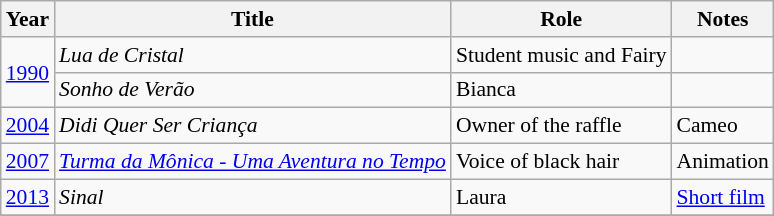<table class="wikitable" style="font-size: 90%;">
<tr>
<th>Year</th>
<th>Title</th>
<th>Role</th>
<th>Notes</th>
</tr>
<tr>
<td rowspan="2"><a href='#'>1990</a></td>
<td><em>Lua de Cristal</em></td>
<td>Student music and Fairy</td>
<td></td>
</tr>
<tr>
<td><em>Sonho de Verão</em></td>
<td>Bianca</td>
<td></td>
</tr>
<tr>
<td><a href='#'>2004</a></td>
<td><em>Didi Quer Ser Criança</em></td>
<td>Owner of the raffle</td>
<td>Cameo</td>
</tr>
<tr>
<td><a href='#'>2007</a></td>
<td><em><a href='#'>Turma da Mônica - Uma Aventura no Tempo</a></em></td>
<td>Voice of black hair</td>
<td>Animation</td>
</tr>
<tr>
<td><a href='#'>2013</a></td>
<td><em>Sinal</em></td>
<td>Laura</td>
<td><a href='#'>Short film</a></td>
</tr>
<tr>
</tr>
</table>
